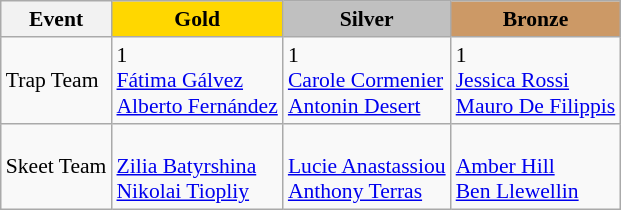<table class="wikitable" style="font-size:90%; text-align:left;">
<tr align=center>
<th>Event</th>
<td bgcolor=gold><strong>Gold</strong></td>
<td bgcolor=silver><strong>Silver</strong></td>
<td bgcolor=cc9966><strong>Bronze</strong></td>
</tr>
<tr>
<td>Trap Team</td>
<td> 1<br><a href='#'>Fátima Gálvez</a><br><a href='#'>Alberto Fernández</a></td>
<td> 1<br><a href='#'>Carole Cormenier</a><br><a href='#'>Antonin Desert</a></td>
<td> 1<br><a href='#'>Jessica Rossi</a><br><a href='#'>Mauro De Filippis</a></td>
</tr>
<tr>
<td>Skeet Team</td>
<td><br><a href='#'>Zilia Batyrshina</a><br><a href='#'>Nikolai Tiopliy</a></td>
<td><br><a href='#'>Lucie Anastassiou</a><br><a href='#'>Anthony Terras</a></td>
<td><br><a href='#'>Amber Hill</a><br><a href='#'>Ben Llewellin</a></td>
</tr>
</table>
